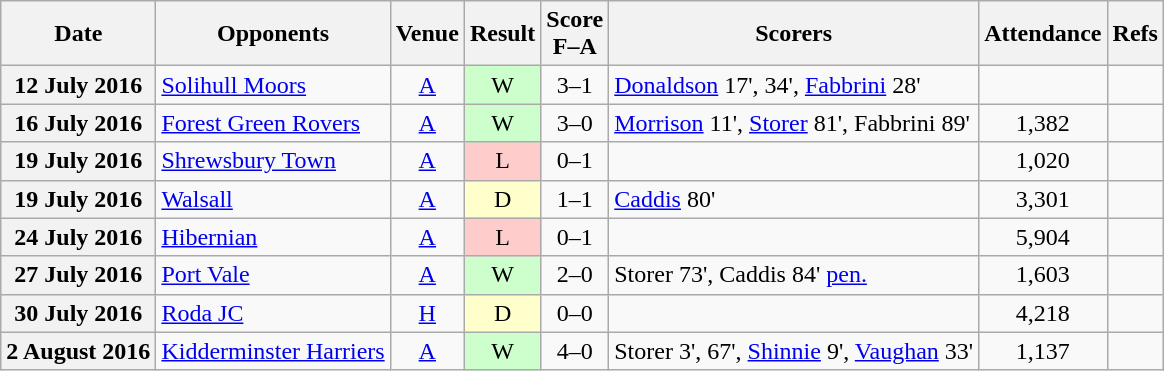<table class="wikitable plainrowheaders" style="text-align:center">
<tr>
<th scope=col>Date</th>
<th scope=col>Opponents</th>
<th scope=col>Venue</th>
<th scope=col>Result</th>
<th scope=col>Score<br>F–A</th>
<th scope=col>Scorers</th>
<th scope=col>Attendance</th>
<th scope=col>Refs</th>
</tr>
<tr>
<th scope=row>12 July 2016</th>
<td style=text-align:left><a href='#'>Solihull Moors</a></td>
<td><a href='#'>A</a></td>
<td style=background:#cfc>W</td>
<td>3–1</td>
<td style=text-align:left><a href='#'>Donaldson</a> 17', 34', <a href='#'>Fabbrini</a> 28'</td>
<td></td>
<td></td>
</tr>
<tr>
<th scope=row>16 July 2016</th>
<td style=text-align:left><a href='#'>Forest Green Rovers</a></td>
<td><a href='#'>A</a></td>
<td style=background:#cfc>W</td>
<td>3–0</td>
<td style=text-align:left><a href='#'>Morrison</a> 11', <a href='#'>Storer</a> 81', Fabbrini 89'</td>
<td>1,382</td>
<td></td>
</tr>
<tr>
<th scope=row>19 July 2016</th>
<td style=text-align:left><a href='#'>Shrewsbury Town</a></td>
<td><a href='#'>A</a></td>
<td style=background:#fcc>L</td>
<td>0–1</td>
<td></td>
<td>1,020</td>
<td></td>
</tr>
<tr>
<th scope=row>19 July 2016</th>
<td style=text-align:left><a href='#'>Walsall</a></td>
<td><a href='#'>A</a></td>
<td style=background:#ffc>D</td>
<td>1–1</td>
<td style=text-align:left><a href='#'>Caddis</a> 80'</td>
<td>3,301</td>
<td></td>
</tr>
<tr>
<th scope=row>24 July 2016</th>
<td style=text-align:left><a href='#'>Hibernian</a></td>
<td><a href='#'>A</a></td>
<td style=background:#fcc>L</td>
<td>0–1</td>
<td></td>
<td>5,904</td>
<td></td>
</tr>
<tr>
<th scope=row>27 July 2016</th>
<td style=text-align:left><a href='#'>Port Vale</a></td>
<td><a href='#'>A</a></td>
<td style=background:#cfc>W</td>
<td>2–0</td>
<td style=text-align:left>Storer 73', Caddis 84' <a href='#'>pen.</a></td>
<td>1,603</td>
<td></td>
</tr>
<tr>
<th scope=row>30 July 2016</th>
<td style=text-align:left><a href='#'>Roda JC</a></td>
<td><a href='#'>H</a></td>
<td style=background:#ffc>D</td>
<td>0–0</td>
<td></td>
<td>4,218</td>
<td></td>
</tr>
<tr>
<th scope=row>2 August 2016</th>
<td style=text-align:left><a href='#'>Kidderminster Harriers</a></td>
<td><a href='#'>A</a></td>
<td style=background:#cfc>W</td>
<td>4–0</td>
<td align=left>Storer 3', 67', <a href='#'>Shinnie</a> 9', <a href='#'>Vaughan</a> 33'</td>
<td>1,137</td>
<td></td>
</tr>
</table>
